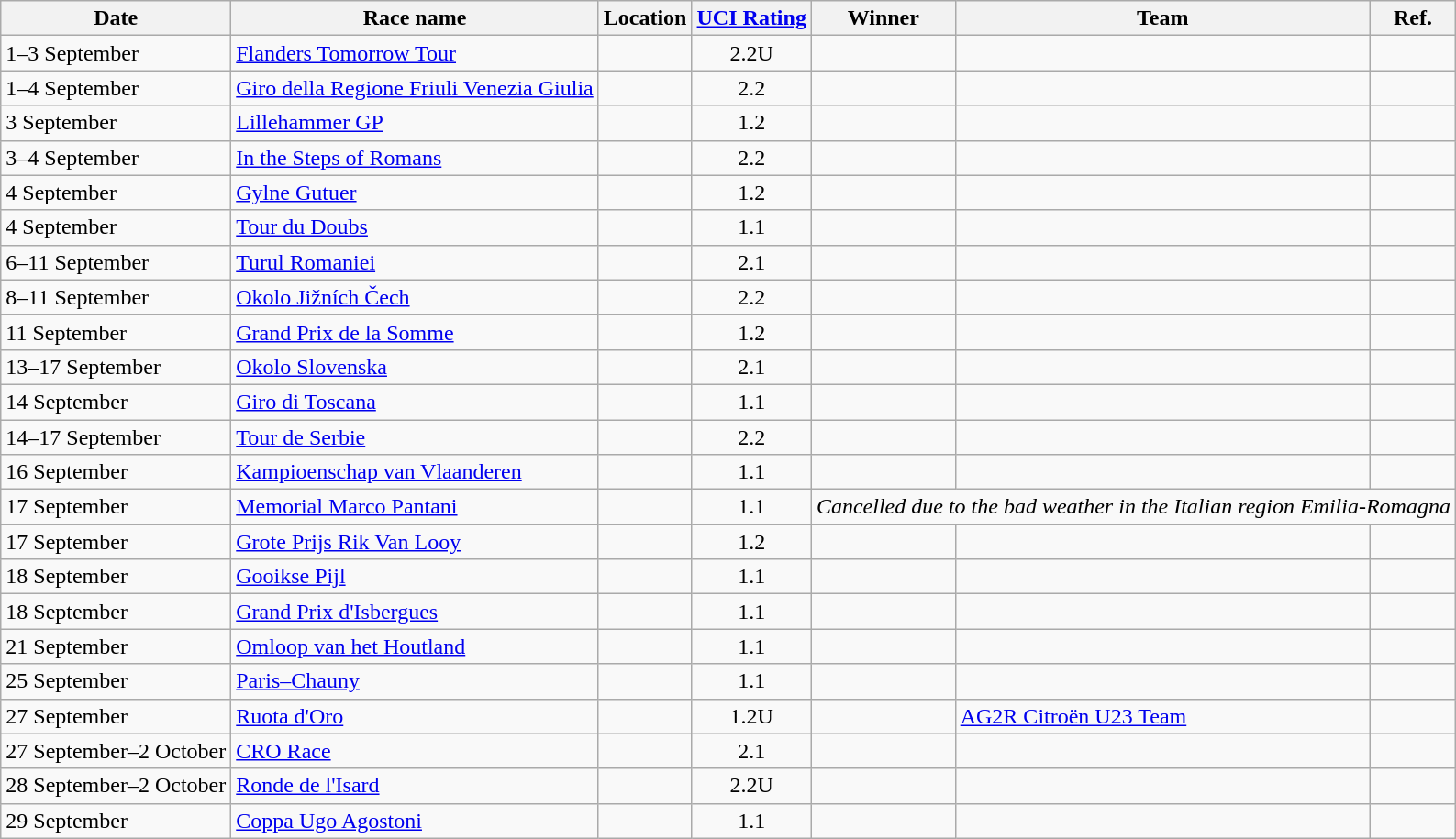<table class="wikitable sortable">
<tr>
<th>Date</th>
<th>Race name</th>
<th>Location</th>
<th><a href='#'>UCI Rating</a></th>
<th>Winner</th>
<th>Team</th>
<th class="unsortable">Ref.</th>
</tr>
<tr>
<td>1–3 September</td>
<td><a href='#'>Flanders Tomorrow Tour</a></td>
<td></td>
<td align="center">2.2U</td>
<td></td>
<td></td>
<td align="center"></td>
</tr>
<tr>
<td>1–4 September</td>
<td><a href='#'>Giro della Regione Friuli Venezia Giulia</a></td>
<td></td>
<td align="center">2.2</td>
<td></td>
<td></td>
<td align="center"></td>
</tr>
<tr>
<td>3 September</td>
<td><a href='#'>Lillehammer GP</a></td>
<td></td>
<td align="center">1.2</td>
<td></td>
<td></td>
<td align="center"></td>
</tr>
<tr>
<td>3–4 September</td>
<td><a href='#'>In the Steps of Romans</a></td>
<td></td>
<td align="center">2.2</td>
<td></td>
<td></td>
<td align="center"></td>
</tr>
<tr>
<td>4 September</td>
<td><a href='#'>Gylne Gutuer</a></td>
<td></td>
<td align="center">1.2</td>
<td></td>
<td></td>
<td align="center"></td>
</tr>
<tr>
<td>4 September</td>
<td><a href='#'>Tour du Doubs</a></td>
<td></td>
<td align="center">1.1</td>
<td></td>
<td></td>
<td align="center"></td>
</tr>
<tr>
<td>6–11 September</td>
<td><a href='#'>Turul Romaniei</a></td>
<td></td>
<td align="center">2.1</td>
<td></td>
<td></td>
<td align="center"></td>
</tr>
<tr>
<td>8–11 September</td>
<td><a href='#'>Okolo Jižních Čech</a></td>
<td></td>
<td align="center">2.2</td>
<td></td>
<td></td>
<td align="center"></td>
</tr>
<tr>
<td>11 September</td>
<td><a href='#'>Grand Prix de la Somme</a></td>
<td></td>
<td align="center">1.2</td>
<td></td>
<td></td>
<td align="center"></td>
</tr>
<tr>
<td>13–17 September</td>
<td><a href='#'>Okolo Slovenska</a></td>
<td></td>
<td align="center">2.1</td>
<td></td>
<td></td>
<td align="center"></td>
</tr>
<tr>
<td>14 September</td>
<td><a href='#'>Giro di Toscana</a></td>
<td></td>
<td align="center">1.1</td>
<td></td>
<td></td>
<td align="center"></td>
</tr>
<tr>
<td>14–17 September</td>
<td><a href='#'>Tour de Serbie</a></td>
<td></td>
<td align="center">2.2</td>
<td></td>
<td></td>
<td align="center"></td>
</tr>
<tr>
<td>16 September</td>
<td><a href='#'>Kampioenschap van Vlaanderen</a></td>
<td></td>
<td align="center">1.1</td>
<td></td>
<td></td>
<td align="center"></td>
</tr>
<tr>
<td>17 September</td>
<td><a href='#'>Memorial Marco Pantani</a></td>
<td></td>
<td align="center">1.1</td>
<td colspan="3" align="center"><em>Cancelled due to the bad weather in the Italian region Emilia-Romagna</em></td>
</tr>
<tr>
<td>17 September</td>
<td><a href='#'>Grote Prijs Rik Van Looy</a></td>
<td></td>
<td align="center">1.2</td>
<td></td>
<td></td>
<td align="center"></td>
</tr>
<tr>
<td>18 September</td>
<td><a href='#'>Gooikse Pijl</a></td>
<td></td>
<td align="center">1.1</td>
<td></td>
<td></td>
<td align="center"></td>
</tr>
<tr>
<td>18 September</td>
<td><a href='#'>Grand Prix d'Isbergues</a></td>
<td></td>
<td align="center">1.1</td>
<td></td>
<td></td>
<td align="center"></td>
</tr>
<tr>
<td>21 September</td>
<td><a href='#'>Omloop van het Houtland</a></td>
<td></td>
<td align="center">1.1</td>
<td></td>
<td></td>
<td align="center"></td>
</tr>
<tr>
<td>25 September</td>
<td><a href='#'>Paris–Chauny</a></td>
<td></td>
<td align="center">1.1</td>
<td></td>
<td></td>
<td align="center"></td>
</tr>
<tr>
<td>27 September</td>
<td><a href='#'>Ruota d'Oro</a></td>
<td></td>
<td align="center">1.2U</td>
<td></td>
<td><a href='#'>AG2R Citroën U23 Team</a></td>
<td align="center"></td>
</tr>
<tr>
<td>27 September–2 October</td>
<td><a href='#'>CRO Race</a></td>
<td></td>
<td align="center">2.1</td>
<td></td>
<td></td>
<td align="center"></td>
</tr>
<tr>
<td>28 September–2 October</td>
<td><a href='#'>Ronde de l'Isard</a></td>
<td></td>
<td align="center">2.2U</td>
<td></td>
<td></td>
<td align="center"></td>
</tr>
<tr>
<td>29 September</td>
<td><a href='#'>Coppa Ugo Agostoni</a></td>
<td></td>
<td align="center">1.1</td>
<td></td>
<td></td>
<td align="center"></td>
</tr>
</table>
